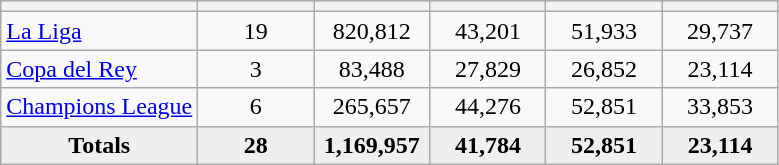<table class="wikitable" style="text-align: center">
<tr>
<th></th>
<th style="width:70px;"></th>
<th style="width:70px;"></th>
<th style="width:70px;"></th>
<th style="width:70px;"></th>
<th style="width:70px;"></th>
</tr>
<tr>
<td align=left><a href='#'>La Liga</a></td>
<td>19</td>
<td>820,812</td>
<td>43,201</td>
<td>51,933</td>
<td>29,737</td>
</tr>
<tr>
<td align=left><a href='#'>Copa del Rey</a></td>
<td>3</td>
<td>83,488</td>
<td>27,829</td>
<td>26,852</td>
<td>23,114</td>
</tr>
<tr>
<td align=left><a href='#'>Champions League</a></td>
<td>6</td>
<td>265,657</td>
<td>44,276</td>
<td>52,851</td>
<td>33,853</td>
</tr>
<tr bgcolor="#EFEFEF">
<td><strong>Totals</strong></td>
<td><strong>28</strong></td>
<td><strong>1,169,957</strong></td>
<td><strong>41,784</strong></td>
<td><strong>52,851</strong></td>
<td><strong>23,114</strong></td>
</tr>
</table>
